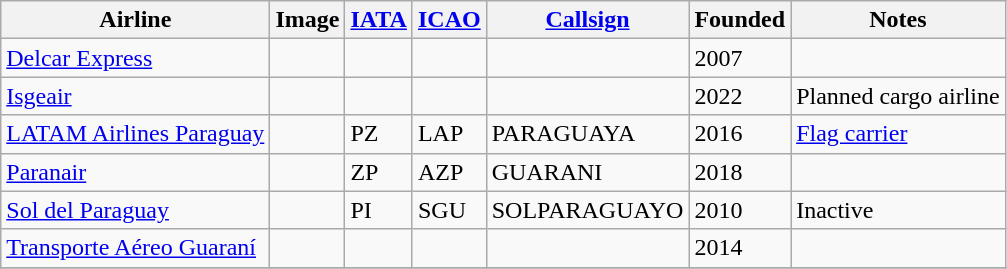<table class="wikitable sortable">
<tr valign="middle">
<th>Airline</th>
<th class="unsortable">Image</th>
<th><a href='#'>IATA</a></th>
<th><a href='#'>ICAO</a></th>
<th><a href='#'>Callsign</a></th>
<th>Founded</th>
<th class="unsortable">Notes</th>
</tr>
<tr>
<td><a href='#'>Delcar Express</a></td>
<td></td>
<td></td>
<td></td>
<td></td>
<td>2007</td>
<td></td>
</tr>
<tr>
<td><a href='#'>Isgeair</a></td>
<td></td>
<td></td>
<td></td>
<td></td>
<td>2022</td>
<td>Planned cargo airline</td>
</tr>
<tr>
<td><a href='#'>LATAM Airlines Paraguay</a></td>
<td></td>
<td>PZ</td>
<td>LAP</td>
<td>PARAGUAYA</td>
<td>2016</td>
<td><a href='#'>Flag carrier</a></td>
</tr>
<tr>
<td><a href='#'>Paranair</a></td>
<td></td>
<td>ZP</td>
<td>AZP</td>
<td>GUARANI</td>
<td>2018</td>
<td></td>
</tr>
<tr>
<td><a href='#'>Sol del Paraguay</a></td>
<td></td>
<td>PI</td>
<td>SGU</td>
<td>SOLPARAGUAYO</td>
<td>2010</td>
<td>Inactive</td>
</tr>
<tr>
<td><a href='#'>Transporte Aéreo Guaraní</a></td>
<td></td>
<td></td>
<td></td>
<td></td>
<td TAGUA>2014</td>
<td></td>
</tr>
<tr>
</tr>
</table>
